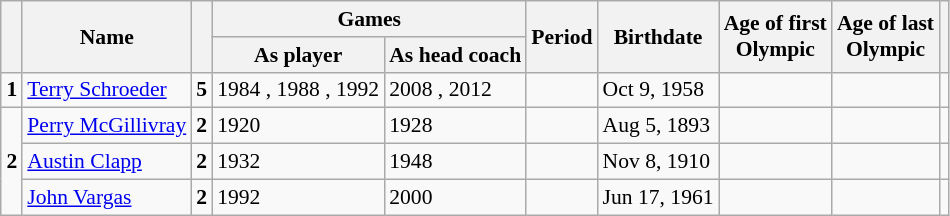<table class="wikitable sortable" style="text-align: left; font-size: 90%; margin-left: 1em;">
<tr>
<th rowspan="2"></th>
<th rowspan="2">Name</th>
<th rowspan="2"></th>
<th colspan="2">Games</th>
<th rowspan="2">Period</th>
<th rowspan="2">Birthdate</th>
<th rowspan="2">Age of first<br>Olympic </th>
<th rowspan="2">Age of last<br>Olympic </th>
<th rowspan="2"></th>
</tr>
<tr>
<th>As player</th>
<th>As head coach</th>
</tr>
<tr>
<td style="text-align: center;"><strong>1</strong></td>
<td data-sort-value="Schroeder, Terry"><a href='#'>Terry Schroeder</a></td>
<td style="text-align: center;"><strong>5</strong></td>
<td>1984 , 1988 , 1992</td>
<td>2008 , 2012</td>
<td></td>
<td>Oct 9, 1958</td>
<td></td>
<td></td>
<td></td>
</tr>
<tr>
<td rowspan="3" style="text-align: center;"><strong>2</strong></td>
<td data-sort-value="McGillivray, Perry"><a href='#'>Perry McGillivray</a></td>
<td style="text-align: center;"><strong>2</strong></td>
<td>1920</td>
<td>1928</td>
<td></td>
<td>Aug 5, 1893</td>
<td></td>
<td></td>
<td></td>
</tr>
<tr>
<td data-sort-value="Clapp, Austin"><a href='#'>Austin Clapp</a></td>
<td style="text-align: center;"><strong>2</strong></td>
<td>1932 </td>
<td>1948</td>
<td></td>
<td>Nov 8, 1910</td>
<td></td>
<td></td>
<td></td>
</tr>
<tr>
<td data-sort-value="Vargas, John"><a href='#'>John Vargas</a></td>
<td style="text-align: center;"><strong>2</strong></td>
<td>1992</td>
<td>2000</td>
<td></td>
<td>Jun 17, 1961</td>
<td></td>
<td></td>
<td></td>
</tr>
</table>
